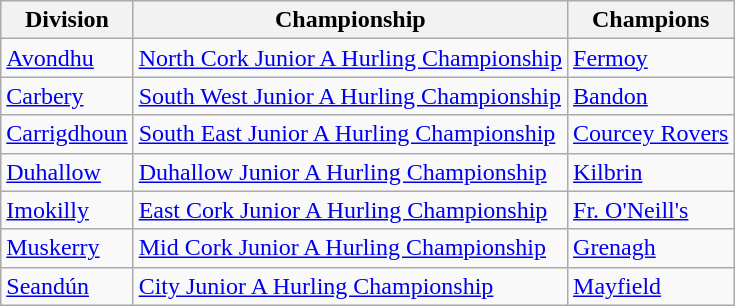<table class="wikitable">
<tr>
<th>Division</th>
<th>Championship</th>
<th>Champions</th>
</tr>
<tr>
<td><a href='#'>Avondhu</a></td>
<td><a href='#'>North Cork Junior A Hurling Championship</a></td>
<td><a href='#'>Fermoy</a></td>
</tr>
<tr>
<td><a href='#'>Carbery</a></td>
<td><a href='#'>South West Junior A Hurling Championship</a></td>
<td><a href='#'>Bandon</a></td>
</tr>
<tr>
<td><a href='#'>Carrigdhoun</a></td>
<td><a href='#'>South East Junior A Hurling Championship</a></td>
<td><a href='#'>Courcey Rovers</a></td>
</tr>
<tr>
<td><a href='#'>Duhallow</a></td>
<td><a href='#'>Duhallow Junior A Hurling Championship</a></td>
<td><a href='#'>Kilbrin</a></td>
</tr>
<tr>
<td><a href='#'>Imokilly</a></td>
<td><a href='#'>East Cork Junior A Hurling Championship</a></td>
<td><a href='#'>Fr. O'Neill's</a></td>
</tr>
<tr>
<td><a href='#'>Muskerry</a></td>
<td><a href='#'>Mid Cork Junior A Hurling Championship</a></td>
<td><a href='#'>Grenagh</a></td>
</tr>
<tr>
<td><a href='#'>Seandún</a></td>
<td><a href='#'>City Junior A Hurling Championship</a></td>
<td><a href='#'>Mayfield</a></td>
</tr>
</table>
